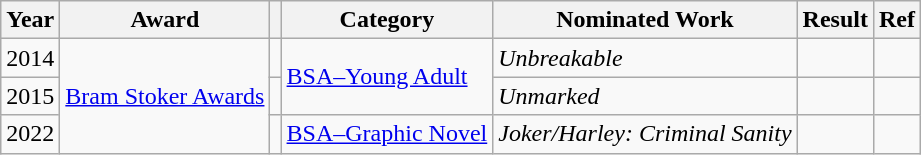<table class="wikitable">
<tr>
<th>Year</th>
<th>Award</th>
<th></th>
<th>Category</th>
<th>Nominated Work</th>
<th>Result</th>
<th>Ref</th>
</tr>
<tr>
<td>2014</td>
<td rowspan="3"><a href='#'>Bram Stoker Awards</a></td>
<td></td>
<td rowspan="2"><a href='#'>BSA–Young Adult</a></td>
<td><em>Unbreakable</em></td>
<td></td>
<td></td>
</tr>
<tr>
<td>2015</td>
<td></td>
<td><em>Unmarked</em></td>
<td></td>
<td></td>
</tr>
<tr>
<td>2022</td>
<td></td>
<td><a href='#'>BSA–Graphic Novel</a></td>
<td><em>Joker/Harley: Criminal Sanity</em></td>
<td></td>
<td></td>
</tr>
</table>
